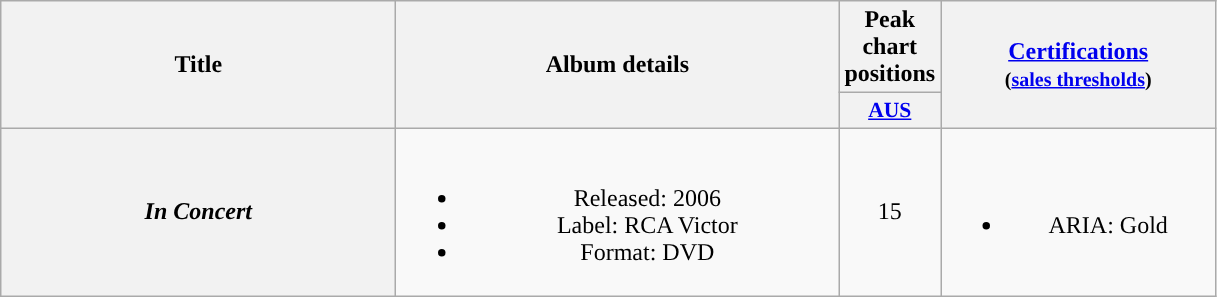<table class="wikitable plainrowheaders" style="text-align:center;">
<tr>
<th scope="col" rowspan="2" style="width:16em;">Title</th>
<th scope="col" rowspan="2" style="width:18em;">Album details</th>
<th scope="col" colspan="1">Peak chart positions</th>
<th scope="col" rowspan="2" style="width:11em;"><a href='#'>Certifications</a><br><small>(<a href='#'>sales thresholds</a>)</small></th>
</tr>
<tr>
<th scope="col" style="width:3em;font-size:90%;"><a href='#'>AUS</a><br></th>
</tr>
<tr>
<th scope="row"><em>In Concert</em></th>
<td><br><ul><li>Released: 2006</li><li>Label: RCA Victor</li><li>Format: DVD</li></ul></td>
<td align="center">15</td>
<td><br><ul><li>ARIA: Gold</li></ul></td>
</tr>
</table>
